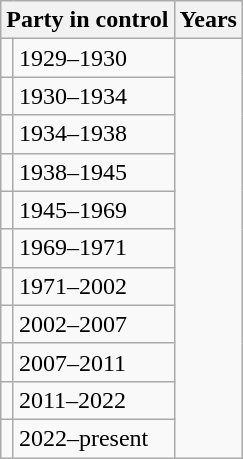<table class=wikitable>
<tr>
<th colspan=2>Party in control</th>
<th>Years</th>
</tr>
<tr>
<td></td>
<td>1929–1930</td>
</tr>
<tr>
<td></td>
<td>1930–1934</td>
</tr>
<tr>
<td></td>
<td>1934–1938</td>
</tr>
<tr>
<td></td>
<td>1938–1945</td>
</tr>
<tr>
<td></td>
<td>1945–1969</td>
</tr>
<tr>
<td></td>
<td>1969–1971</td>
</tr>
<tr>
<td></td>
<td>1971–2002</td>
</tr>
<tr>
<td></td>
<td>2002–2007</td>
</tr>
<tr>
<td></td>
<td>2007–2011</td>
</tr>
<tr>
<td></td>
<td>2011–2022</td>
</tr>
<tr>
<td></td>
<td>2022–present</td>
</tr>
</table>
